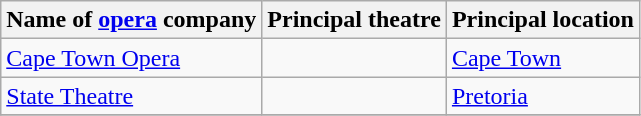<table class="wikitable">
<tr>
<th>Name of <a href='#'>opera</a> company</th>
<th>Principal theatre</th>
<th>Principal location</th>
</tr>
<tr>
<td><a href='#'>Cape Town Opera</a></td>
<td></td>
<td><a href='#'>Cape Town</a></td>
</tr>
<tr>
<td><a href='#'>State Theatre</a></td>
<td></td>
<td><a href='#'>Pretoria</a></td>
</tr>
<tr>
</tr>
</table>
